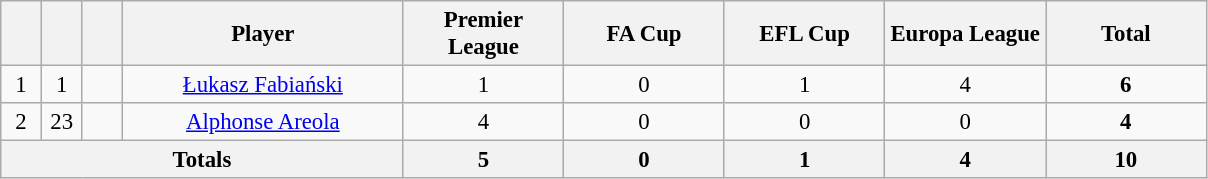<table class="wikitable sortable" style="font-size: 95%; text-align: center;">
<tr>
<th width=20></th>
<th width=20></th>
<th width=20></th>
<th width=180>Player</th>
<th width=100>Premier League</th>
<th width=100>FA Cup</th>
<th width=100>EFL Cup</th>
<th width=100>Europa League</th>
<th width=100>Total</th>
</tr>
<tr>
<td>1</td>
<td>1</td>
<td></td>
<td><a href='#'>Łukasz Fabiański</a></td>
<td>1</td>
<td>0</td>
<td>1</td>
<td>4</td>
<td><strong>6</strong></td>
</tr>
<tr>
<td>2</td>
<td>23</td>
<td></td>
<td><a href='#'>Alphonse Areola</a></td>
<td>4</td>
<td>0</td>
<td>0</td>
<td>0</td>
<td><strong>4</strong></td>
</tr>
<tr>
<th colspan="4"><strong>Totals</strong></th>
<th><strong>5</strong></th>
<th><strong>0</strong></th>
<th><strong>1</strong></th>
<th><strong>4</strong></th>
<th><strong>10</strong></th>
</tr>
</table>
